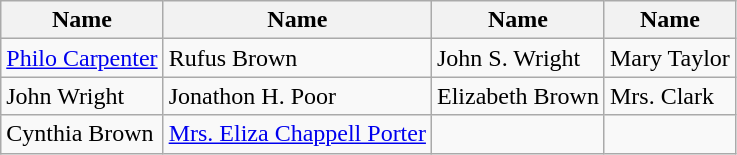<table class="wikitable">
<tr>
<th>Name</th>
<th>Name</th>
<th>Name</th>
<th>Name</th>
</tr>
<tr>
<td><a href='#'>Philo Carpenter</a></td>
<td>Rufus Brown</td>
<td>John S. Wright</td>
<td>Mary Taylor</td>
</tr>
<tr>
<td>John Wright</td>
<td>Jonathon H. Poor</td>
<td>Elizabeth Brown</td>
<td>Mrs. Clark</td>
</tr>
<tr>
<td>Cynthia Brown</td>
<td><a href='#'>Mrs. Eliza Chappell Porter</a></td>
<td></td>
</tr>
</table>
